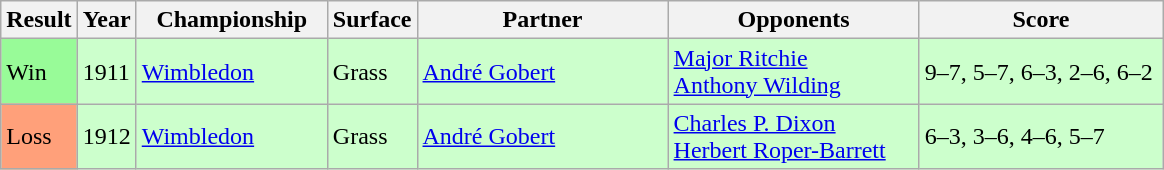<table class="sortable wikitable">
<tr>
<th>Result</th>
<th>Year</th>
<th style="width:120px">Championship</th>
<th style="width:50px">Surface</th>
<th style="width:160px">Partner</th>
<th style="width:160px">Opponents</th>
<th style="width:155px" class="unsortable">Score</th>
</tr>
<tr style="background:#cfc;">
<td style="background:#98fb98;">Win</td>
<td>1911</td>
<td><a href='#'>Wimbledon</a></td>
<td>Grass</td>
<td> <a href='#'>André Gobert</a></td>
<td> <a href='#'>Major Ritchie</a> <br>  <a href='#'>Anthony Wilding</a></td>
<td>9–7, 5–7, 6–3, 2–6, 6–2</td>
</tr>
<tr style="background:#cfc;">
<td style="background:#ffa07a;">Loss</td>
<td>1912</td>
<td><a href='#'>Wimbledon</a></td>
<td>Grass</td>
<td> <a href='#'>André Gobert</a></td>
<td> <a href='#'>Charles P. Dixon</a> <br>  <a href='#'>Herbert Roper-Barrett</a></td>
<td>6–3, 3–6, 4–6, 5–7</td>
</tr>
</table>
